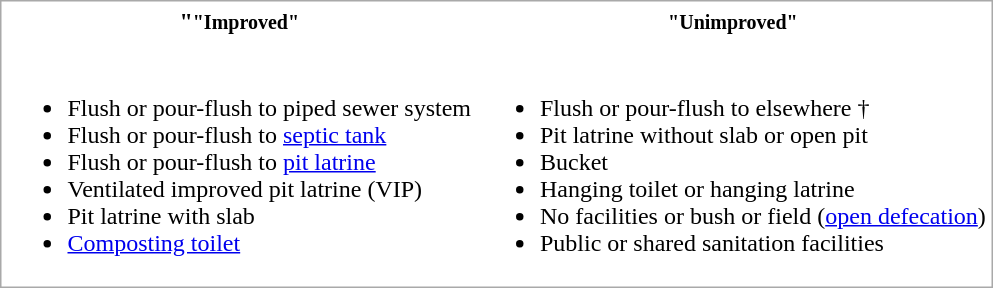<table cellpadding="2" style="border: 1px solid darkgray;">
<tr valign="top">
<th>"<small>"Improved"</small></th>
<th><small>"Unimproved"</small></th>
</tr>
<tr>
<td><br><ul><li>Flush or pour-flush to piped sewer system</li><li>Flush or pour-flush to <a href='#'>septic tank</a></li><li>Flush or pour-flush to <a href='#'>pit latrine</a></li><li>Ventilated improved pit latrine (VIP)</li><li>Pit latrine with slab</li><li><a href='#'>Composting toilet</a></li></ul></td>
<td><br><ul><li>Flush or pour-flush to elsewhere †</li><li>Pit latrine without slab or open pit</li><li>Bucket</li><li>Hanging toilet or hanging latrine</li><li>No facilities or bush or field (<a href='#'>open defecation</a>)</li><li>Public or shared sanitation facilities</li></ul></td>
</tr>
</table>
